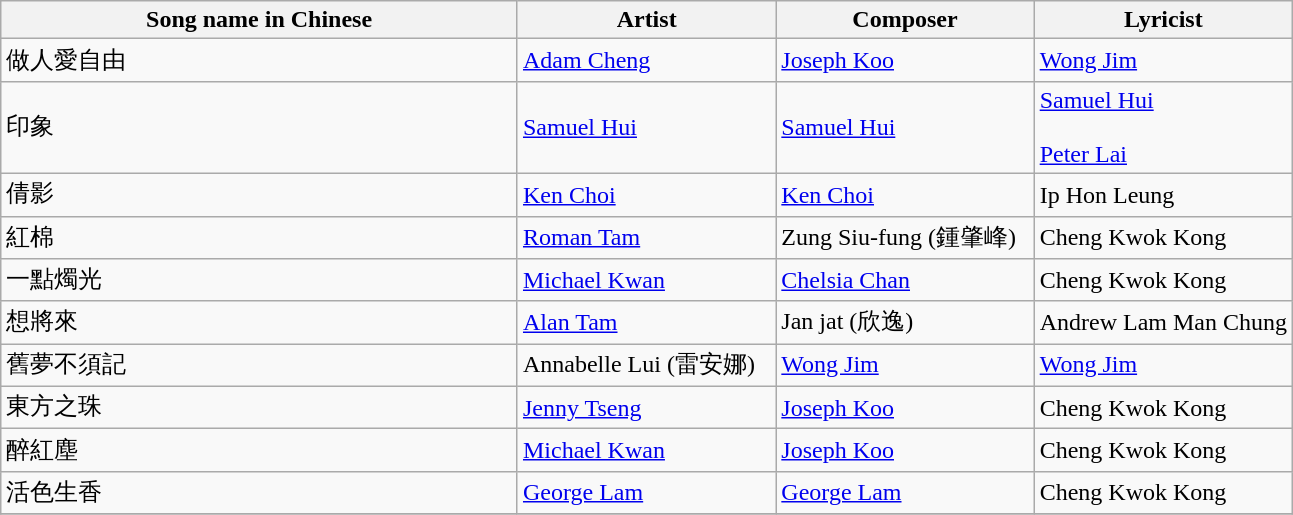<table class="wikitable">
<tr>
<th width=40%>Song name in Chinese</th>
<th width=20%>Artist</th>
<th width=20%>Composer</th>
<th width=20%>Lyricist</th>
</tr>
<tr>
<td>做人愛自由</td>
<td><a href='#'>Adam Cheng</a></td>
<td><a href='#'>Joseph Koo</a></td>
<td><a href='#'>Wong Jim</a></td>
</tr>
<tr>
<td>印象</td>
<td><a href='#'>Samuel Hui</a></td>
<td><a href='#'>Samuel Hui</a></td>
<td><a href='#'>Samuel Hui</a><br><br> <a href='#'>Peter Lai</a></td>
</tr>
<tr>
<td>倩影</td>
<td><a href='#'>Ken Choi</a></td>
<td><a href='#'>Ken Choi</a></td>
<td>Ip Hon Leung</td>
</tr>
<tr>
<td>紅棉</td>
<td><a href='#'>Roman Tam</a></td>
<td>Zung Siu-fung (鍾肇峰)</td>
<td>Cheng Kwok Kong</td>
</tr>
<tr>
<td>一點燭光</td>
<td><a href='#'>Michael Kwan</a></td>
<td><a href='#'>Chelsia Chan</a></td>
<td>Cheng Kwok Kong</td>
</tr>
<tr>
<td>想將來</td>
<td><a href='#'>Alan Tam</a></td>
<td>Jan jat (欣逸)</td>
<td>Andrew Lam Man Chung</td>
</tr>
<tr>
<td>舊夢不須記</td>
<td>Annabelle Lui (雷安娜)</td>
<td><a href='#'>Wong Jim</a></td>
<td><a href='#'>Wong Jim</a></td>
</tr>
<tr>
<td>東方之珠</td>
<td><a href='#'>Jenny Tseng</a></td>
<td><a href='#'>Joseph Koo</a></td>
<td>Cheng Kwok Kong</td>
</tr>
<tr>
<td>醉紅塵</td>
<td><a href='#'>Michael Kwan</a></td>
<td><a href='#'>Joseph Koo</a></td>
<td>Cheng Kwok Kong</td>
</tr>
<tr>
<td>活色生香</td>
<td><a href='#'>George Lam</a></td>
<td><a href='#'>George Lam</a></td>
<td>Cheng Kwok Kong</td>
</tr>
<tr>
</tr>
</table>
